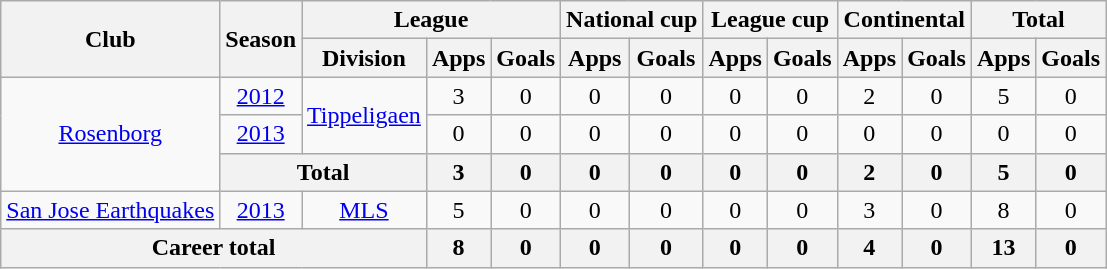<table class="wikitable" style="text-align:center">
<tr>
<th rowspan="2">Club</th>
<th rowspan="2">Season</th>
<th colspan="3">League</th>
<th colspan="2">National cup</th>
<th colspan="2">League cup</th>
<th colspan="2">Continental</th>
<th colspan="2">Total</th>
</tr>
<tr>
<th>Division</th>
<th>Apps</th>
<th>Goals</th>
<th>Apps</th>
<th>Goals</th>
<th>Apps</th>
<th>Goals</th>
<th>Apps</th>
<th>Goals</th>
<th>Apps</th>
<th>Goals</th>
</tr>
<tr>
<td rowspan="3"><a href='#'>Rosenborg</a></td>
<td><a href='#'>2012</a></td>
<td rowspan="2"><a href='#'>Tippeligaen</a></td>
<td>3</td>
<td>0</td>
<td>0</td>
<td>0</td>
<td>0</td>
<td>0</td>
<td>2</td>
<td>0</td>
<td>5</td>
<td>0</td>
</tr>
<tr>
<td><a href='#'>2013</a></td>
<td>0</td>
<td>0</td>
<td>0</td>
<td>0</td>
<td>0</td>
<td>0</td>
<td>0</td>
<td>0</td>
<td>0</td>
<td>0</td>
</tr>
<tr>
<th colspan="2">Total</th>
<th>3</th>
<th>0</th>
<th>0</th>
<th>0</th>
<th>0</th>
<th>0</th>
<th>2</th>
<th>0</th>
<th>5</th>
<th>0</th>
</tr>
<tr>
<td><a href='#'>San Jose Earthquakes</a></td>
<td><a href='#'>2013</a></td>
<td><a href='#'>MLS</a></td>
<td>5</td>
<td>0</td>
<td>0</td>
<td>0</td>
<td>0</td>
<td>0</td>
<td>3</td>
<td>0</td>
<td>8</td>
<td>0</td>
</tr>
<tr>
<th colspan="3">Career total</th>
<th>8</th>
<th>0</th>
<th>0</th>
<th>0</th>
<th>0</th>
<th>0</th>
<th>4</th>
<th>0</th>
<th>13</th>
<th>0</th>
</tr>
</table>
